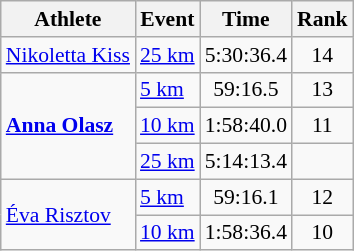<table class="wikitable" style="font-size:90%;">
<tr>
<th>Athlete</th>
<th>Event</th>
<th>Time</th>
<th>Rank</th>
</tr>
<tr align=center>
<td align=left><a href='#'>Nikoletta Kiss</a></td>
<td align=left><a href='#'>25 km</a></td>
<td>5:30:36.4</td>
<td>14</td>
</tr>
<tr align=center>
<td align=left rowspan=3><strong><a href='#'>Anna Olasz</a></strong></td>
<td align=left><a href='#'>5 km</a></td>
<td>59:16.5</td>
<td>13</td>
</tr>
<tr align=center>
<td align=left><a href='#'>10 km</a></td>
<td>1:58:40.0</td>
<td>11</td>
</tr>
<tr align=center>
<td align=left><a href='#'>25 km</a></td>
<td>5:14:13.4</td>
<td></td>
</tr>
<tr align=center>
<td align=left rowspan=2><a href='#'>Éva Risztov</a></td>
<td align=left><a href='#'>5 km</a></td>
<td>59:16.1</td>
<td>12</td>
</tr>
<tr align=center>
<td align=left><a href='#'>10 km</a></td>
<td>1:58:36.4</td>
<td>10</td>
</tr>
</table>
